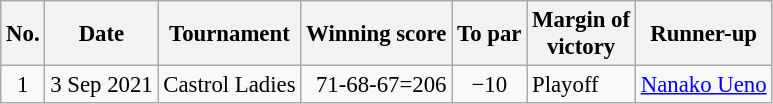<table class="wikitable" style="font-size:95%;">
<tr>
<th>No.</th>
<th>Date</th>
<th>Tournament</th>
<th>Winning score</th>
<th>To par</th>
<th>Margin of<br>victory</th>
<th>Runner-up</th>
</tr>
<tr>
<td align=center>1</td>
<td align=right>3 Sep 2021</td>
<td>Castrol Ladies</td>
<td align=right>71-68-67=206</td>
<td align=center>−10</td>
<td>Playoff</td>
<td> <a href='#'>Nanako Ueno</a></td>
</tr>
</table>
